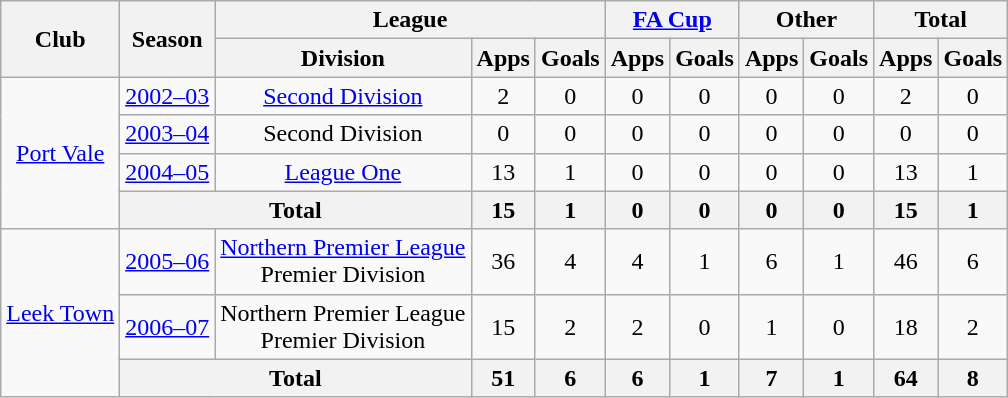<table class="wikitable" style="text-align:center">
<tr>
<th rowspan="2">Club</th>
<th rowspan="2">Season</th>
<th colspan="3">League</th>
<th colspan="2"><a href='#'>FA Cup</a></th>
<th colspan="2">Other</th>
<th colspan="2">Total</th>
</tr>
<tr>
<th>Division</th>
<th>Apps</th>
<th>Goals</th>
<th>Apps</th>
<th>Goals</th>
<th>Apps</th>
<th>Goals</th>
<th>Apps</th>
<th>Goals</th>
</tr>
<tr>
<td rowspan="4"><a href='#'>Port Vale</a></td>
<td><a href='#'>2002–03</a></td>
<td><a href='#'>Second Division</a></td>
<td>2</td>
<td>0</td>
<td>0</td>
<td>0</td>
<td>0</td>
<td>0</td>
<td>2</td>
<td>0</td>
</tr>
<tr>
<td><a href='#'>2003–04</a></td>
<td>Second Division</td>
<td>0</td>
<td>0</td>
<td>0</td>
<td>0</td>
<td>0</td>
<td>0</td>
<td>0</td>
<td>0</td>
</tr>
<tr>
<td><a href='#'>2004–05</a></td>
<td><a href='#'>League One</a></td>
<td>13</td>
<td>1</td>
<td>0</td>
<td>0</td>
<td>0</td>
<td>0</td>
<td>13</td>
<td>1</td>
</tr>
<tr>
<th colspan="2">Total</th>
<th>15</th>
<th>1</th>
<th>0</th>
<th>0</th>
<th>0</th>
<th>0</th>
<th>15</th>
<th>1</th>
</tr>
<tr>
<td rowspan="3"><a href='#'>Leek Town</a></td>
<td><a href='#'>2005–06</a></td>
<td><a href='#'>Northern Premier League</a><br>Premier Division</td>
<td>36</td>
<td>4</td>
<td>4</td>
<td>1</td>
<td>6</td>
<td>1</td>
<td>46</td>
<td>6</td>
</tr>
<tr>
<td><a href='#'>2006–07</a></td>
<td>Northern Premier League<br>Premier Division</td>
<td>15</td>
<td>2</td>
<td>2</td>
<td>0</td>
<td>1</td>
<td>0</td>
<td>18</td>
<td>2</td>
</tr>
<tr>
<th colspan="2">Total</th>
<th>51</th>
<th>6</th>
<th>6</th>
<th>1</th>
<th>7</th>
<th>1</th>
<th>64</th>
<th>8</th>
</tr>
</table>
